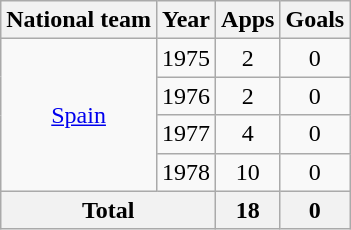<table class="wikitable" style="text-align: center;">
<tr>
<th>National team</th>
<th>Year</th>
<th>Apps</th>
<th>Goals</th>
</tr>
<tr>
<td rowspan="4"><a href='#'>Spain</a></td>
<td>1975</td>
<td>2</td>
<td>0</td>
</tr>
<tr>
<td>1976</td>
<td>2</td>
<td>0</td>
</tr>
<tr>
<td>1977</td>
<td>4</td>
<td>0</td>
</tr>
<tr>
<td>1978</td>
<td>10</td>
<td>0</td>
</tr>
<tr>
<th colspan="2">Total</th>
<th>18</th>
<th>0</th>
</tr>
</table>
